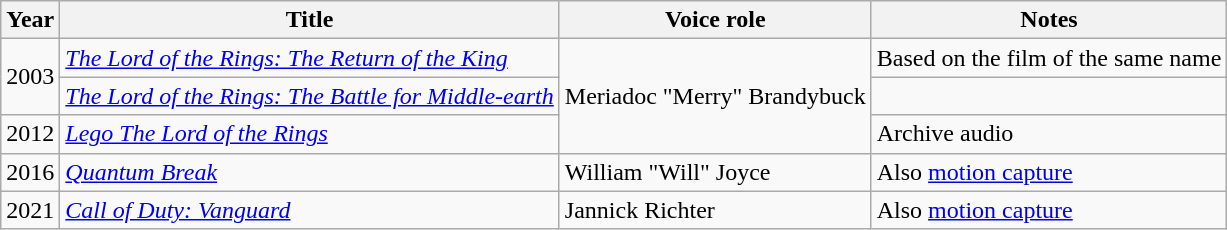<table class="wikitable sortable">
<tr>
<th>Year</th>
<th>Title</th>
<th>Voice role</th>
<th class="unsortable">Notes</th>
</tr>
<tr>
<td rowspan="2">2003</td>
<td><em><a href='#'>The Lord of the Rings: The Return of the King</a></em></td>
<td rowspan="3">Meriadoc "Merry" Brandybuck</td>
<td>Based on the film of the same name</td>
</tr>
<tr>
<td><em><a href='#'>The Lord of the Rings: The Battle for Middle-earth</a></em></td>
</tr>
<tr>
<td>2012</td>
<td><em><a href='#'>Lego The Lord of the Rings</a></em></td>
<td>Archive audio</td>
</tr>
<tr>
<td>2016</td>
<td><em><a href='#'>Quantum Break</a></em></td>
<td>William "Will" Joyce</td>
<td>Also <a href='#'>motion capture</a></td>
</tr>
<tr>
<td>2021</td>
<td><em><a href='#'>Call of Duty: Vanguard</a></em></td>
<td>Jannick Richter</td>
<td>Also <a href='#'>motion capture</a></td>
</tr>
</table>
